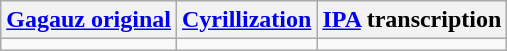<table class="wikitable">
<tr>
<th><a href='#'>Gagauz original</a></th>
<th><a href='#'>Cyrillization</a></th>
<th><a href='#'>IPA</a> transcription</th>
</tr>
<tr style="vertical-align:top;text-align:center;white-space:nowrap;">
<td></td>
<td></td>
<td></td>
</tr>
</table>
